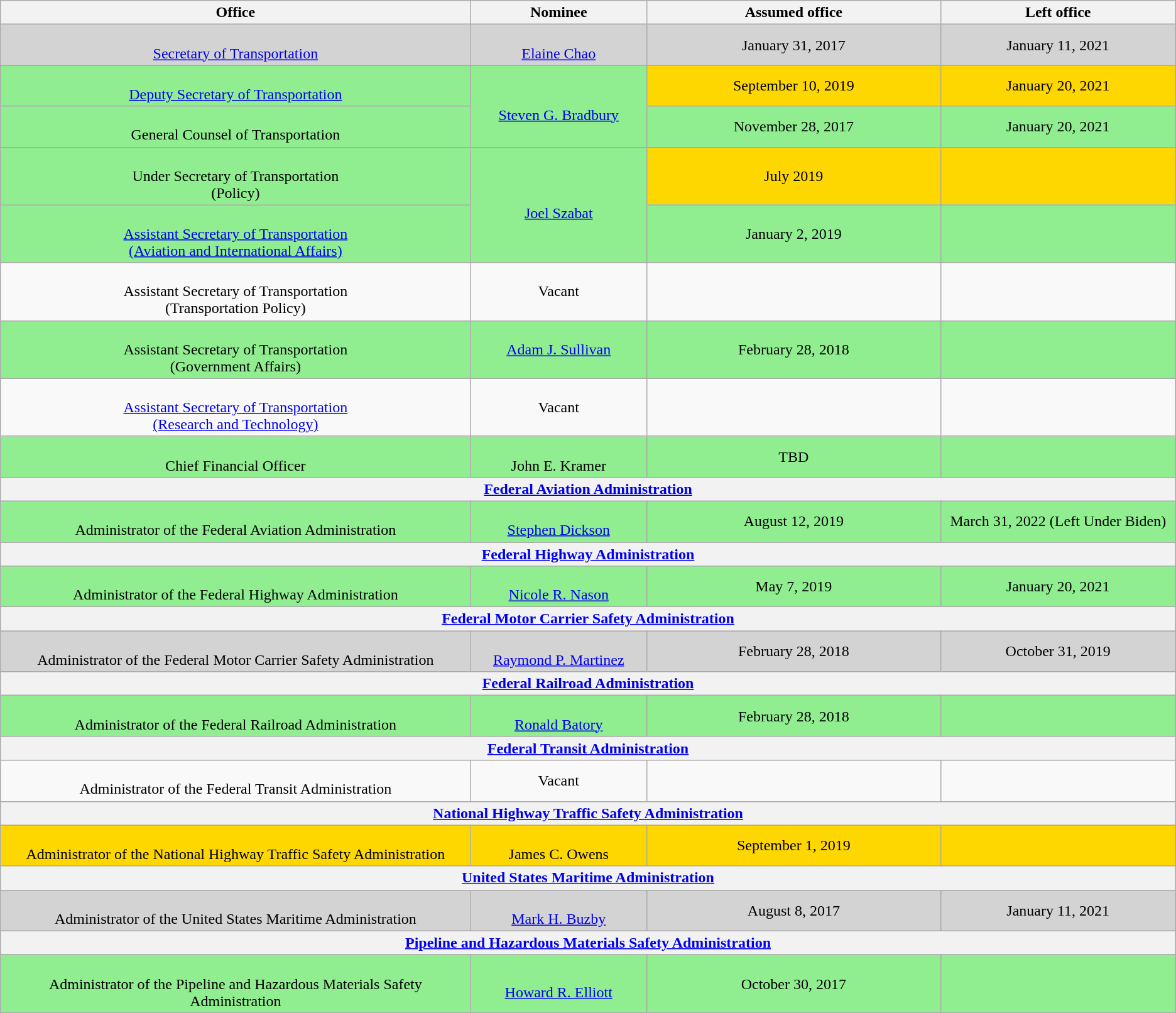<table class="wikitable sortable" style="text-align:center">
<tr>
<th style="width:40%;">Office</th>
<th style="width:15%;">Nominee</th>
<th style="width:25%;" data-sort- type="date">Assumed office</th>
<th style="width:20%;" data-sort- type="date">Left office</th>
</tr>
<tr style="background:lightgray;">
<td><br><a href='#'>Secretary of Transportation</a></td>
<td><br><a href='#'>Elaine Chao</a></td>
<td>January 31, 2017<br></td>
<td>January 11, 2021</td>
</tr>
<tr style="background:lightgreen;">
<td style="background:lightgreen;"><br><a href='#'>Deputy Secretary of Transportation</a></td>
<td rowspan="2"><br><a href='#'>Steven G. Bradbury</a></td>
<td style="background:gold;">September 10, 2019</td>
<td style="background:gold;">January 20, 2021</td>
</tr>
<tr style="background:lightgreen;">
<td><br>General Counsel of Transportation</td>
<td>November 28, 2017<br></td>
<td>January 20, 2021</td>
</tr>
<tr style="background:lightgreen;">
<td style="background:lightgreen;"><br>Under Secretary of Transportation<br>(Policy)</td>
<td rowspan="2"><br><a href='#'>Joel Szabat</a></td>
<td style="background:gold;">July 2019</td>
<td style="background:gold;"></td>
</tr>
<tr style="background:lightgreen;">
<td><br><a href='#'>Assistant Secretary of Transportation<br>(Aviation and International Affairs)</a></td>
<td>January 2, 2019<br></td>
<td></td>
</tr>
<tr>
<td><br>Assistant Secretary of Transportation<br>(Transportation Policy)</td>
<td>Vacant</td>
<td></td>
<td></td>
</tr>
<tr style="background:lightgreen;">
<td><br>Assistant Secretary of Transportation<br>(Government Affairs)</td>
<td><a href='#'>Adam J. Sullivan</a></td>
<td>February 28, 2018<br></td>
<td></td>
</tr>
<tr>
<td><br><a href='#'>Assistant Secretary of Transportation<br>(Research and Technology)</a></td>
<td>Vacant</td>
<td></td>
<td></td>
</tr>
<tr style="background:lightgreen;">
<td><br>Chief Financial Officer</td>
<td><br>John E. Kramer</td>
<td>TBD<br></td>
<td></td>
</tr>
<tr>
<th colspan="4"><a href='#'>Federal Aviation Administration</a></th>
</tr>
<tr style="background:lightgreen;">
<td><br>Administrator of the Federal Aviation Administration</td>
<td><br><a href='#'>Stephen Dickson</a></td>
<td>August 12, 2019<br></td>
<td>March 31, 2022 (Left Under Biden)</td>
</tr>
<tr>
<th colspan="4"><a href='#'>Federal Highway Administration</a></th>
</tr>
<tr style="background:lightgreen;">
<td><br>Administrator of the Federal Highway Administration</td>
<td><br><a href='#'>Nicole R. Nason</a></td>
<td>May 7, 2019<br></td>
<td>January 20, 2021</td>
</tr>
<tr>
<th colspan="4"><a href='#'>Federal Motor Carrier Safety Administration</a></th>
</tr>
<tr style="background:lightgray;">
<td><br>Administrator of the Federal Motor Carrier Safety Administration</td>
<td><br><a href='#'>Raymond P. Martinez</a></td>
<td>February 28, 2018<br></td>
<td>October 31, 2019</td>
</tr>
<tr>
<th colspan="4"><a href='#'>Federal Railroad Administration</a></th>
</tr>
<tr style="background:lightgreen;">
<td><br>Administrator of the Federal Railroad Administration</td>
<td><br><a href='#'>Ronald Batory</a></td>
<td>February 28, 2018<br></td>
<td></td>
</tr>
<tr>
<th colspan="4"><a href='#'>Federal Transit Administration</a></th>
</tr>
<tr>
<td><br>Administrator of the Federal Transit Administration</td>
<td>Vacant</td>
<td></td>
<td></td>
</tr>
<tr>
<th colspan="4"><a href='#'>National Highway Traffic Safety Administration</a></th>
</tr>
<tr style="background:gold;">
<td><br>Administrator of the National Highway Traffic Safety Administration</td>
<td><br>James C. Owens</td>
<td>September 1, 2019</td>
<td></td>
</tr>
<tr>
<th colspan="4"><a href='#'>United States Maritime Administration</a></th>
</tr>
<tr style="background:lightgray;">
<td><br>Administrator of the United States Maritime Administration</td>
<td><br><a href='#'>Mark H. Buzby</a></td>
<td>August 8, 2017<br></td>
<td>January 11, 2021</td>
</tr>
<tr>
<th colspan="4"><a href='#'>Pipeline and Hazardous Materials Safety Administration</a></th>
</tr>
<tr style="background:lightgreen;">
<td><br>Administrator of the Pipeline and Hazardous Materials Safety Administration</td>
<td><br><a href='#'>Howard R. Elliott</a></td>
<td>October 30, 2017<br></td>
<td></td>
</tr>
</table>
